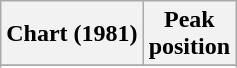<table class="wikitable sortable plainrowheaders" style="text-align:center">
<tr>
<th scope="col">Chart (1981)</th>
<th scope="col">Peak<br>position</th>
</tr>
<tr>
</tr>
<tr>
</tr>
</table>
